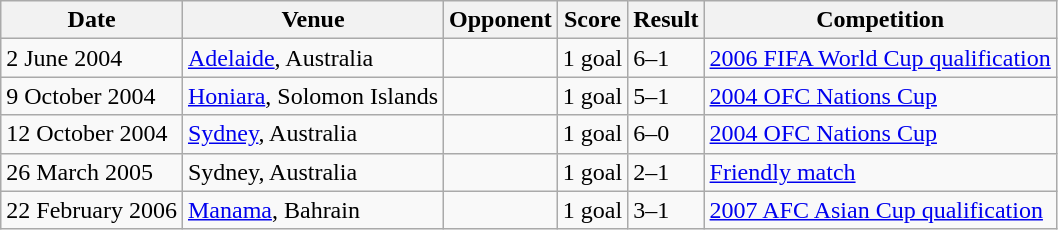<table class="wikitable">
<tr>
<th>Date</th>
<th>Venue</th>
<th>Opponent</th>
<th>Score</th>
<th>Result</th>
<th>Competition</th>
</tr>
<tr>
<td>2 June 2004</td>
<td><a href='#'>Adelaide</a>, Australia</td>
<td></td>
<td>1 goal</td>
<td>6–1</td>
<td><a href='#'>2006 FIFA World Cup qualification</a></td>
</tr>
<tr>
<td>9 October 2004</td>
<td><a href='#'>Honiara</a>, Solomon Islands</td>
<td></td>
<td>1 goal</td>
<td>5–1</td>
<td><a href='#'>2004 OFC Nations Cup</a></td>
</tr>
<tr>
<td>12 October 2004</td>
<td><a href='#'>Sydney</a>, Australia</td>
<td></td>
<td>1 goal</td>
<td>6–0</td>
<td><a href='#'>2004 OFC Nations Cup</a></td>
</tr>
<tr>
<td>26 March 2005</td>
<td>Sydney, Australia</td>
<td></td>
<td>1 goal</td>
<td>2–1</td>
<td><a href='#'>Friendly match</a></td>
</tr>
<tr>
<td>22 February 2006</td>
<td><a href='#'>Manama</a>, Bahrain</td>
<td></td>
<td>1 goal</td>
<td>3–1</td>
<td><a href='#'>2007 AFC Asian Cup qualification</a></td>
</tr>
</table>
